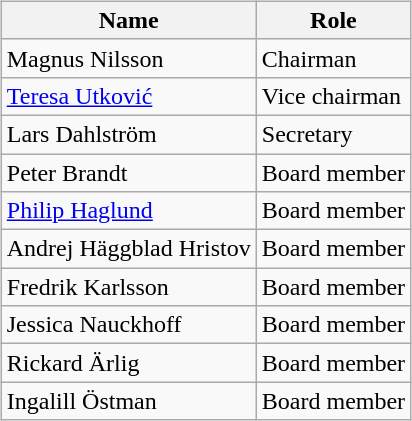<table>
<tr>
<td valign="top"><br><table class="wikitable">
<tr>
<th>Name</th>
<th>Role</th>
</tr>
<tr>
<td> Magnus Nilsson</td>
<td>Chairman</td>
</tr>
<tr>
<td> <a href='#'>Teresa Utković</a></td>
<td>Vice chairman</td>
</tr>
<tr>
<td> Lars Dahlström</td>
<td>Secretary</td>
</tr>
<tr>
<td> Peter Brandt</td>
<td>Board member</td>
</tr>
<tr>
<td> <a href='#'>Philip Haglund</a></td>
<td>Board member</td>
</tr>
<tr>
<td> Andrej Häggblad Hristov</td>
<td>Board member</td>
</tr>
<tr>
<td> Fredrik Karlsson</td>
<td>Board member</td>
</tr>
<tr>
<td> Jessica Nauckhoff</td>
<td>Board member</td>
</tr>
<tr>
<td> Rickard Ärlig</td>
<td>Board member</td>
</tr>
<tr>
<td> Ingalill Östman</td>
<td>Board member</td>
</tr>
</table>
</td>
</tr>
</table>
